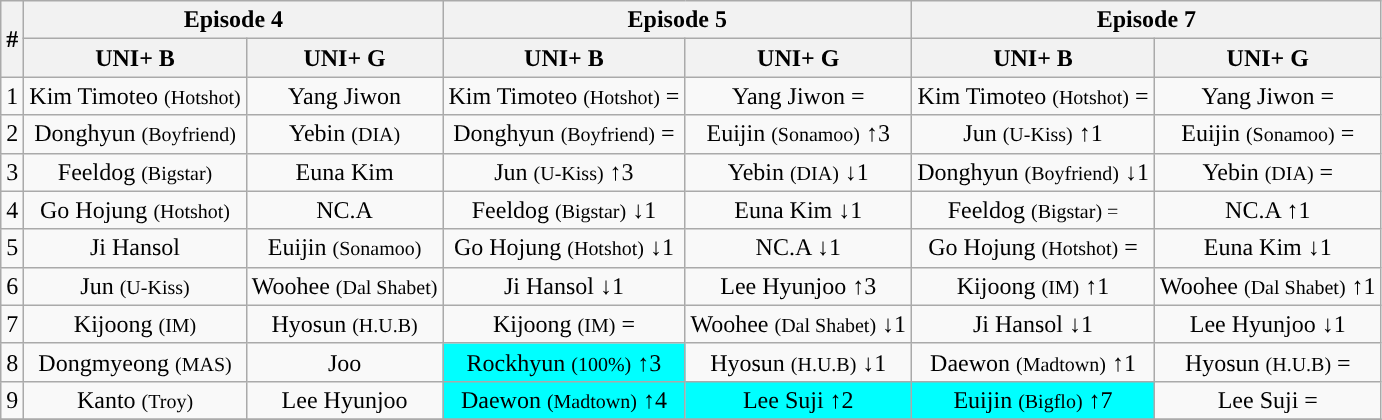<table class="wikitable sortable" style="text-align:center;">
<tr>
<th rowspan="2">#</th>
<th colspan="2">Episode 4</th>
<th colspan="2">Episode 5</th>
<th colspan="2">Episode 7</th>
</tr>
<tr>
<th>UNI+ B</th>
<th>UNI+ G</th>
<th>UNI+ B</th>
<th>UNI+ G</th>
<th>UNI+ B</th>
<th>UNI+ G</th>
</tr>
<tr>
<td>1</td>
<td>Kim Timoteo <small>(Hotshot)</small></td>
<td>Yang Jiwon</td>
<td>Kim Timoteo <small>(Hotshot)</small> =</td>
<td>Yang Jiwon =</td>
<td>Kim Timoteo <small>(Hotshot)</small> =</td>
<td>Yang Jiwon =</td>
</tr>
<tr>
<td>2</td>
<td>Donghyun <small>(Boyfriend)</small></td>
<td>Yebin <small>(DIA)</small></td>
<td>Donghyun <small>(Boyfriend)</small> =</td>
<td>Euijin <small>(Sonamoo)</small> ↑3</td>
<td>Jun <small>(U-Kiss)</small> ↑1</td>
<td>Euijin <small>(Sonamoo)</small> =</td>
</tr>
<tr>
<td>3</td>
<td>Feeldog <small>(Bigstar)</small></td>
<td>Euna Kim</td>
<td>Jun <small>(U-Kiss)</small> ↑3</td>
<td>Yebin <small>(DIA)</small> ↓1</td>
<td>Donghyun <small>(Boyfriend)</small> ↓1</td>
<td>Yebin <small>(DIA)</small> =</td>
</tr>
<tr>
<td>4</td>
<td>Go Hojung <small>(Hotshot)</small></td>
<td>NC.A</td>
<td>Feeldog <small>(Bigstar)</small> ↓1</td>
<td>Euna Kim ↓1</td>
<td>Feeldog <small>(Bigstar) =</small></td>
<td>NC.A ↑1</td>
</tr>
<tr>
<td>5</td>
<td>Ji Hansol</td>
<td>Euijin <small>(Sonamoo)</small></td>
<td>Go Hojung <small>(Hotshot)</small> ↓1</td>
<td>NC.A ↓1</td>
<td>Go Hojung <small>(Hotshot)</small> =</td>
<td>Euna Kim ↓1</td>
</tr>
<tr>
<td>6</td>
<td>Jun <small>(U-Kiss)</small></td>
<td>Woohee <small>(Dal Shabet)</small></td>
<td>Ji Hansol ↓1</td>
<td>Lee Hyunjoo ↑3</td>
<td>Kijoong <small>(IM)</small> ↑1</td>
<td>Woohee <small>(Dal Shabet)</small> ↑1</td>
</tr>
<tr>
<td>7</td>
<td>Kijoong <small>(IM)</small></td>
<td>Hyosun <small>(H.U.B)</small></td>
<td>Kijoong <small>(IM)</small> =</td>
<td>Woohee <small>(Dal Shabet)</small> ↓1</td>
<td>Ji Hansol ↓1</td>
<td>Lee Hyunjoo ↓1</td>
</tr>
<tr>
<td>8</td>
<td>Dongmyeong <small>(MAS)</small></td>
<td>Joo</td>
<td style="background:aqua">Rockhyun <small>(100%)</small> ↑3</td>
<td>Hyosun <small>(H.U.B)</small> ↓1</td>
<td>Daewon <small>(Madtown)</small> ↑1</td>
<td>Hyosun <small>(H.U.B)</small> =</td>
</tr>
<tr>
<td>9</td>
<td>Kanto <small>(Troy)</small></td>
<td>Lee Hyunjoo</td>
<td style="background:aqua">Daewon <small>(Madtown)</small> ↑4</td>
<td style="background:aqua">Lee Suji ↑2</td>
<td style="background:aqua">Euijin <small>(Bigflo)</small> ↑7</td>
<td>Lee Suji =</td>
</tr>
<tr>
</tr>
</table>
